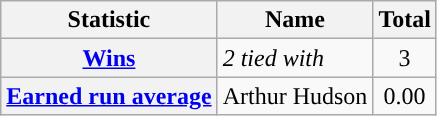<table class="wikitable plainrowheaders">
<tr>
<th scope="col">Statistic</th>
<th scope="col">Name</th>
<th scope="col">Total</th>
</tr>
<tr>
<th scope="row"><a href='#'>Wins</a></th>
<td><em>2 tied with</em></td>
<td align=center>3</td>
</tr>
<tr>
<th scope="row"><a href='#'>Earned run average</a></th>
<td> Arthur Hudson</td>
<td align=center>0.00</td>
</tr>
</table>
